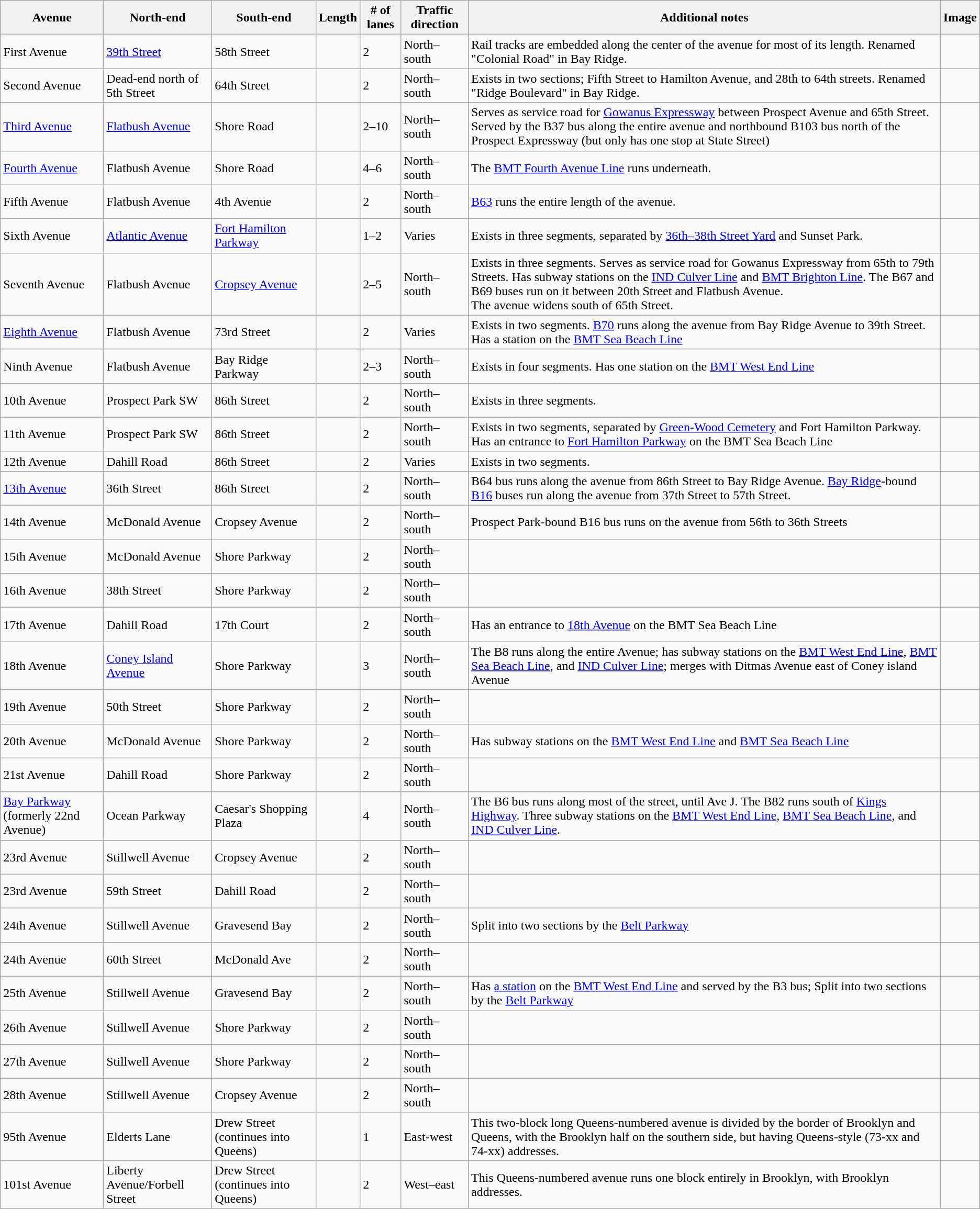<table class="wikitable sortable">
<tr>
<th>Avenue</th>
<th>North-end</th>
<th>South-end</th>
<th>Length</th>
<th># of lanes</th>
<th>Traffic direction</th>
<th>Additional notes</th>
<th>Image</th>
</tr>
<tr>
<td>First Avenue</td>
<td><a href='#'>39th Street</a></td>
<td>58th Street</td>
<td></td>
<td>2</td>
<td>North–south</td>
<td>Rail tracks are embedded along the center of the avenue for most of its length. Renamed "Colonial Road" in Bay Ridge.</td>
<td></td>
</tr>
<tr>
<td>Second Avenue</td>
<td>Dead-end north of 5th Street</td>
<td>64th Street</td>
<td></td>
<td>2</td>
<td>North–south</td>
<td>Exists in two sections; Fifth Street to Hamilton Avenue, and 28th to 64th streets. Renamed "Ridge Boulevard" in Bay Ridge.</td>
<td></td>
</tr>
<tr>
<td><a href='#'>Third Avenue</a></td>
<td><a href='#'>Flatbush Avenue</a></td>
<td>Shore Road</td>
<td></td>
<td>2–10</td>
<td>North–south</td>
<td>Serves as service road for <a href='#'>Gowanus Expressway</a> between Prospect Avenue and 65th Street. Served by the B37 bus along the entire avenue and northbound B103 bus north of the Prospect Expressway (but only has one stop at State Street)</td>
<td></td>
</tr>
<tr>
<td><a href='#'>Fourth Avenue</a></td>
<td>Flatbush Avenue</td>
<td>Shore Road</td>
<td></td>
<td>4–6</td>
<td>North–south</td>
<td>The <a href='#'>BMT Fourth Avenue Line</a> runs underneath.</td>
<td></td>
</tr>
<tr>
<td>Fifth Avenue</td>
<td>Flatbush Avenue</td>
<td>4th Avenue</td>
<td></td>
<td>2</td>
<td>North–south</td>
<td><a href='#'>B63</a> runs the entire length of the avenue.</td>
<td></td>
</tr>
<tr>
<td>Sixth Avenue</td>
<td><a href='#'>Atlantic Avenue</a></td>
<td><a href='#'>Fort Hamilton Parkway</a></td>
<td></td>
<td>1–2</td>
<td>Varies</td>
<td>Exists in three segments, separated by <a href='#'>36th–38th Street Yard</a> and Sunset Park.</td>
<td></td>
</tr>
<tr>
<td>Seventh Avenue</td>
<td>Flatbush Avenue</td>
<td><a href='#'>Cropsey Avenue</a></td>
<td></td>
<td>2–5</td>
<td>North–south</td>
<td>Exists in three segments. Serves as service road for Gowanus Expressway from 65th to 79th Streets. Has subway stations on the <a href='#'>IND Culver Line</a> and <a href='#'>BMT Brighton Line</a>. The B67 and B69 buses run on it between 20th Street and Flatbush Avenue. <br>The avenue widens south of 65th Street.</td>
<td></td>
</tr>
<tr>
<td><a href='#'>Eighth Avenue</a></td>
<td>Flatbush Avenue</td>
<td>73rd Street</td>
<td></td>
<td>2</td>
<td>Varies</td>
<td>Exists in two segments. <a href='#'>B70</a> runs along the avenue from Bay Ridge Avenue to 39th Street. Has a station on the <a href='#'>BMT Sea Beach Line</a></td>
<td></td>
</tr>
<tr>
<td>Ninth Avenue</td>
<td>Flatbush Avenue</td>
<td>Bay Ridge Parkway</td>
<td></td>
<td>2–3</td>
<td>North–south</td>
<td>Exists in four segments. Has one station on the <a href='#'>BMT West End Line</a></td>
<td></td>
</tr>
<tr>
<td>10th Avenue</td>
<td>Prospect Park SW</td>
<td>86th Street</td>
<td></td>
<td>2</td>
<td>North–south</td>
<td>Exists in three segments.</td>
<td></td>
</tr>
<tr>
<td>11th Avenue</td>
<td>Prospect Park SW</td>
<td>86th Street</td>
<td></td>
<td>2</td>
<td>North–south</td>
<td>Exists in two segments, separated by <a href='#'>Green-Wood Cemetery</a> and Fort Hamilton Parkway. Has an entrance to <a href='#'>Fort Hamilton Parkway</a> on the BMT Sea Beach Line</td>
<td></td>
</tr>
<tr>
<td>12th Avenue</td>
<td>Dahill Road</td>
<td>86th Street</td>
<td></td>
<td>2</td>
<td>Varies</td>
<td>Exists in two segments.</td>
<td></td>
</tr>
<tr>
<td><a href='#'>13th Avenue</a></td>
<td>36th Street</td>
<td>86th Street</td>
<td></td>
<td>2</td>
<td>North–south</td>
<td>B64 bus runs along the avenue from 86th Street to Bay Ridge Avenue. <a href='#'>Bay Ridge</a>-bound <a href='#'>B16</a> buses run along the avenue from 37th Street to 57th Street.</td>
<td></td>
</tr>
<tr>
<td>14th Avenue</td>
<td>McDonald Avenue</td>
<td>Cropsey Avenue</td>
<td></td>
<td>2</td>
<td>North–south</td>
<td>Prospect Park-bound B16 bus runs on the avenue from 56th to 36th Streets</td>
<td></td>
</tr>
<tr>
<td>15th Avenue</td>
<td>McDonald Avenue</td>
<td>Shore Parkway</td>
<td></td>
<td>2</td>
<td>North–south</td>
<td></td>
<td></td>
</tr>
<tr>
<td>16th Avenue</td>
<td>38th Street</td>
<td>Shore Parkway</td>
<td></td>
<td>2</td>
<td>North–south</td>
<td></td>
<td></td>
</tr>
<tr>
<td>17th Avenue</td>
<td>Dahill Road</td>
<td>17th Court</td>
<td></td>
<td>2</td>
<td>North–south</td>
<td>Has an entrance to <a href='#'>18th Avenue</a> on the BMT Sea Beach Line</td>
<td></td>
</tr>
<tr>
<td>18th Avenue</td>
<td><a href='#'>Coney Island Avenue</a></td>
<td>Shore Parkway</td>
<td></td>
<td>3</td>
<td>North–south</td>
<td>The B8 runs along the entire Avenue; has subway stations on the <a href='#'>BMT West End Line</a>, <a href='#'>BMT Sea Beach Line</a>, and <a href='#'>IND Culver Line</a>; merges with Ditmas Avenue east of Coney island Avenue</td>
<td></td>
</tr>
<tr>
<td>19th Avenue</td>
<td>50th Street</td>
<td>Shore Parkway</td>
<td></td>
<td>2</td>
<td>North–south</td>
<td></td>
<td></td>
</tr>
<tr>
<td>20th Avenue</td>
<td>McDonald Avenue</td>
<td>Shore Parkway</td>
<td></td>
<td>2</td>
<td>North–south</td>
<td>Has subway stations on the <a href='#'>BMT West End Line</a> and <a href='#'>BMT Sea Beach Line</a></td>
<td></td>
</tr>
<tr>
<td>21st Avenue</td>
<td>Dahill Road</td>
<td>Shore Parkway</td>
<td></td>
<td>2</td>
<td>North–south</td>
<td></td>
<td></td>
</tr>
<tr>
<td><a href='#'>Bay Parkway</a> (formerly 22nd Avenue)</td>
<td>Ocean Parkway</td>
<td>Caesar's Shopping Plaza</td>
<td></td>
<td>4</td>
<td>North–south</td>
<td>The B6 bus runs along most of the street, until Ave J.  The B82 runs south of <a href='#'>Kings Highway</a>. Three subway stations on the <a href='#'>BMT West End Line</a>, <a href='#'>BMT Sea Beach Line</a>, and <a href='#'>IND Culver Line</a>.</td>
<td></td>
</tr>
<tr>
<td>23rd Avenue</td>
<td>Stillwell Avenue</td>
<td>Cropsey Avenue</td>
<td></td>
<td>2</td>
<td>North–south</td>
<td></td>
<td></td>
</tr>
<tr>
<td>23rd Avenue</td>
<td>59th Street</td>
<td>Dahill Road</td>
<td></td>
<td>2</td>
<td>North–south</td>
<td></td>
<td></td>
</tr>
<tr>
<td>24th Avenue</td>
<td>Stillwell Avenue</td>
<td>Gravesend Bay</td>
<td></td>
<td>2</td>
<td>North–south</td>
<td>Split into two sections by the <a href='#'>Belt Parkway</a></td>
<td></td>
</tr>
<tr>
<td>24th Avenue</td>
<td>60th Street</td>
<td>McDonald Ave</td>
<td></td>
<td>2</td>
<td>North–south</td>
<td></td>
<td></td>
</tr>
<tr>
<td>25th Avenue</td>
<td>Stillwell Avenue</td>
<td>Gravesend Bay</td>
<td></td>
<td>2</td>
<td>North–south</td>
<td>Has <a href='#'>a station</a> on the <a href='#'>BMT West End Line</a> and served by the B3 bus; Split into two sections by the <a href='#'>Belt Parkway</a></td>
<td></td>
</tr>
<tr>
<td>26th Avenue</td>
<td>Stillwell Avenue</td>
<td>Shore Parkway</td>
<td></td>
<td>2</td>
<td>North–south</td>
<td></td>
<td></td>
</tr>
<tr>
<td>27th Avenue</td>
<td>Stillwell Avenue</td>
<td>Shore Parkway</td>
<td></td>
<td>2</td>
<td>North–south</td>
<td></td>
<td></td>
</tr>
<tr>
<td>28th Avenue</td>
<td>Stillwell Avenue</td>
<td>Cropsey Avenue</td>
<td></td>
<td>2</td>
<td>North–south</td>
<td></td>
<td></td>
</tr>
<tr>
<td>95th Avenue</td>
<td>Elderts Lane</td>
<td>Drew Street (continues into Queens)</td>
<td></td>
<td>1</td>
<td>East-west</td>
<td>This two-block long Queens-numbered avenue is divided by the border of Brooklyn and Queens, with the Brooklyn half on the southern side, but having Queens-style (73-xx and 74-xx) addresses.</td>
</tr>
<tr>
<td>101st Avenue</td>
<td>Liberty Avenue/Forbell Street</td>
<td>Drew Street (continues into Queens)</td>
<td></td>
<td>2</td>
<td>West–east</td>
<td>This Queens-numbered avenue runs one block entirely in Brooklyn, with Brooklyn addresses.</td>
<td></td>
</tr>
</table>
